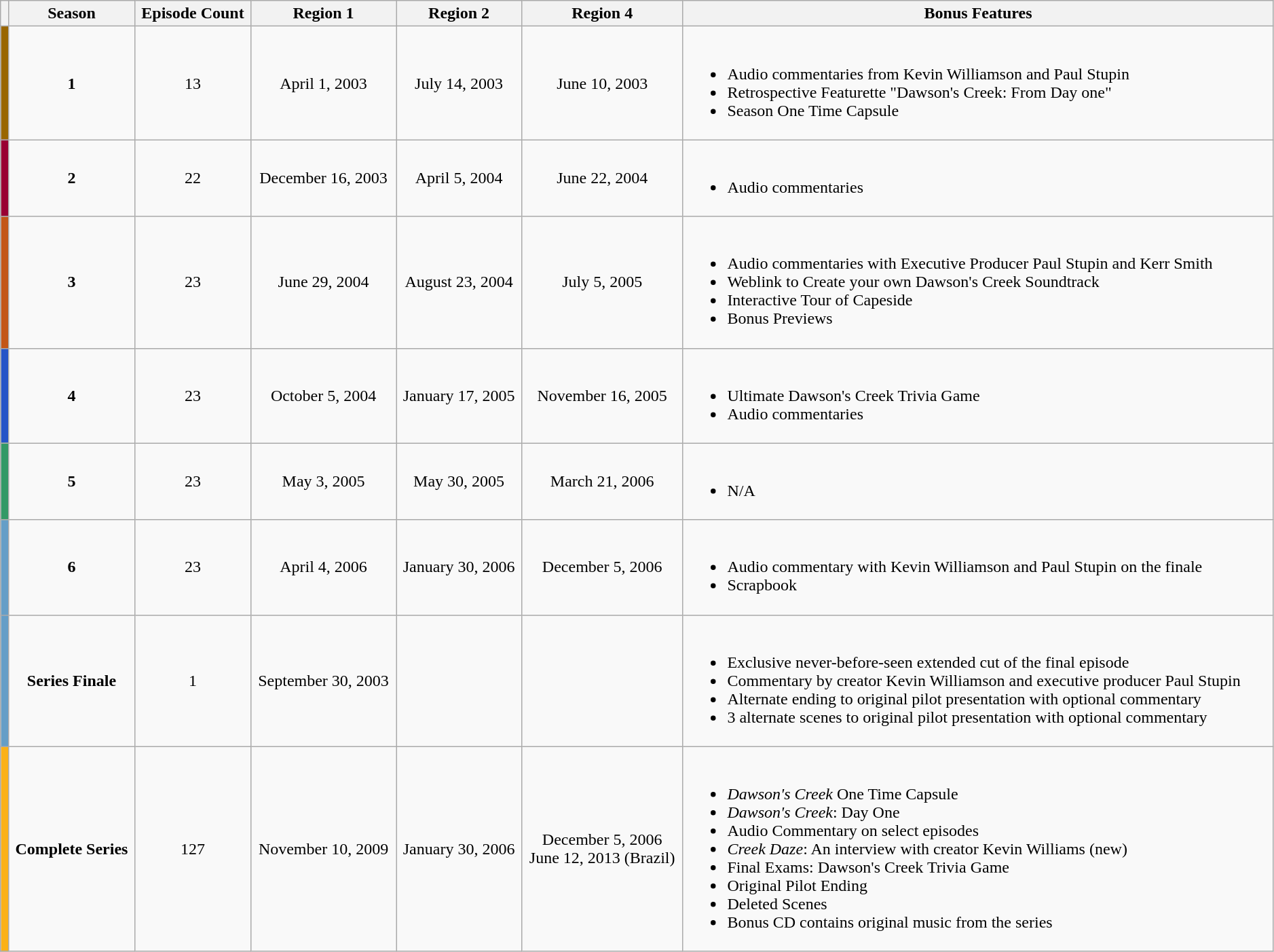<table class="wikitable" width=99%>
<tr>
<th></th>
<th>Season</th>
<th>Episode Count</th>
<th>Region 1</th>
<th>Region 2</th>
<th>Region 4</th>
<th>Bonus Features</th>
</tr>
<tr>
<td bgcolor="#996600" height="10px"></td>
<td align="center"><strong>1</strong></td>
<td align="center">13</td>
<td align="center">April 1, 2003</td>
<td align="center">July 14, 2003</td>
<td align="center">June 10, 2003</td>
<td><br><ul><li>Audio commentaries from Kevin Williamson and Paul Stupin</li><li>Retrospective Featurette "Dawson's Creek: From Day one"</li><li>Season One Time Capsule</li></ul></td>
</tr>
<tr>
<td bgcolor="#990033" height="10px"></td>
<td align="center"><strong>2</strong></td>
<td align="center">22</td>
<td align="center">December 16, 2003</td>
<td align="center">April 5, 2004</td>
<td align="center">June 22, 2004</td>
<td><br><ul><li>Audio commentaries</li></ul></td>
</tr>
<tr>
<td bgcolor="#C35617" height="10px"></td>
<td align="center"><strong>3</strong></td>
<td align="center">23</td>
<td align="center">June 29, 2004</td>
<td align="center">August 23, 2004</td>
<td align="center">July 5, 2005</td>
<td><br><ul><li>Audio commentaries with Executive Producer Paul Stupin and Kerr Smith</li><li>Weblink to Create your own Dawson's Creek Soundtrack</li><li>Interactive Tour of Capeside</li><li>Bonus Previews</li></ul></td>
</tr>
<tr>
<td bgcolor="#2554C7" height="10px"></td>
<td align="center"><strong>4</strong></td>
<td align="center">23</td>
<td align="center">October 5, 2004</td>
<td align="center">January 17, 2005</td>
<td align="center">November 16, 2005</td>
<td><br><ul><li>Ultimate Dawson's Creek Trivia Game</li><li>Audio commentaries</li></ul></td>
</tr>
<tr>
<td bgcolor="#339966" height="10px"></td>
<td align="center"><strong>5</strong></td>
<td align="center">23</td>
<td align="center">May 3, 2005</td>
<td align="center">May 30, 2005</td>
<td align="center">March 21, 2006</td>
<td><br><ul><li>N/A</li></ul></td>
</tr>
<tr>
<td bgcolor="#659EC7" height="10px"></td>
<td align="center"><strong>6</strong></td>
<td align="center">23</td>
<td align="center">April 4, 2006</td>
<td align="center">January 30, 2006</td>
<td align="center">December 5, 2006</td>
<td><br><ul><li>Audio commentary with Kevin Williamson and Paul Stupin on the finale</li><li>Scrapbook</li></ul></td>
</tr>
<tr>
<td bgcolor="#659EC7" height="10px"></td>
<td align="center"><strong>Series Finale</strong></td>
<td align="center">1</td>
<td align="center">September 30, 2003</td>
<td align="center"></td>
<td align="center"></td>
<td><br><ul><li>Exclusive never-before-seen extended cut of the final episode</li><li>Commentary by creator Kevin Williamson and executive producer Paul Stupin</li><li>Alternate ending to original pilot presentation with optional commentary</li><li>3 alternate scenes to original pilot presentation with optional commentary</li></ul></td>
</tr>
<tr>
<td bgcolor="#FBB117" height="10px"></td>
<td align="center"><strong>Complete Series</strong></td>
<td align="center">127</td>
<td align="center">November 10, 2009</td>
<td align="center">January 30, 2006</td>
<td align="center">December 5, 2006<br>June 12, 2013 (Brazil)</td>
<td><br><ul><li><em>Dawson's Creek</em> One Time Capsule</li><li><em>Dawson's Creek</em>: Day One</li><li>Audio Commentary on select episodes</li><li><em>Creek Daze</em>: An interview with creator Kevin Williams (new)</li><li>Final Exams: Dawson's Creek Trivia Game</li><li>Original Pilot Ending</li><li>Deleted Scenes</li><li>Bonus CD contains original music from the series</li></ul></td>
</tr>
</table>
